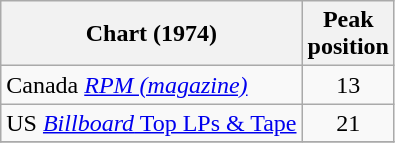<table class="wikitable">
<tr>
<th>Chart  (1974)</th>
<th>Peak<br>position</th>
</tr>
<tr>
<td>Canada <em><a href='#'>RPM (magazine)</a></em></td>
<td align="center">13</td>
</tr>
<tr>
<td>US <a href='#'><em>Billboard</em> Top LPs & Tape</a></td>
<td align="center">21</td>
</tr>
<tr>
</tr>
</table>
